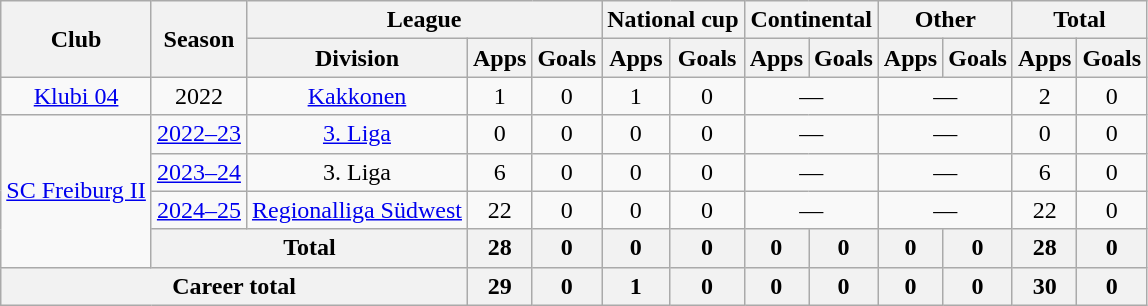<table class="wikitable" style="text-align:center">
<tr>
<th rowspan="2">Club</th>
<th rowspan="2">Season</th>
<th colspan="3">League</th>
<th colspan="2">National cup</th>
<th colspan="2">Continental</th>
<th colspan="2">Other</th>
<th colspan="2">Total</th>
</tr>
<tr>
<th>Division</th>
<th>Apps</th>
<th>Goals</th>
<th>Apps</th>
<th>Goals</th>
<th>Apps</th>
<th>Goals</th>
<th>Apps</th>
<th>Goals</th>
<th>Apps</th>
<th>Goals</th>
</tr>
<tr>
<td><a href='#'>Klubi 04</a></td>
<td>2022</td>
<td><a href='#'>Kakkonen</a></td>
<td>1</td>
<td>0</td>
<td>1</td>
<td>0</td>
<td colspan="2">—</td>
<td colspan="2">—</td>
<td>2</td>
<td>0</td>
</tr>
<tr>
<td rowspan="4"><a href='#'>SC Freiburg II</a></td>
<td><a href='#'>2022–23</a></td>
<td><a href='#'>3. Liga</a></td>
<td>0</td>
<td>0</td>
<td>0</td>
<td>0</td>
<td colspan="2">—</td>
<td colspan="2">—</td>
<td>0</td>
<td>0</td>
</tr>
<tr>
<td><a href='#'>2023–24</a></td>
<td>3. Liga</td>
<td>6</td>
<td>0</td>
<td>0</td>
<td>0</td>
<td colspan="2">—</td>
<td colspan="2">—</td>
<td>6</td>
<td>0</td>
</tr>
<tr>
<td><a href='#'>2024–25</a></td>
<td><a href='#'>Regionalliga Südwest</a></td>
<td>22</td>
<td>0</td>
<td>0</td>
<td>0</td>
<td colspan="2">—</td>
<td colspan="2">—</td>
<td>22</td>
<td>0</td>
</tr>
<tr>
<th colspan="2">Total</th>
<th>28</th>
<th>0</th>
<th>0</th>
<th>0</th>
<th>0</th>
<th>0</th>
<th>0</th>
<th>0</th>
<th>28</th>
<th>0</th>
</tr>
<tr>
<th colspan="3">Career total</th>
<th>29</th>
<th>0</th>
<th>1</th>
<th>0</th>
<th>0</th>
<th>0</th>
<th>0</th>
<th>0</th>
<th>30</th>
<th>0</th>
</tr>
</table>
